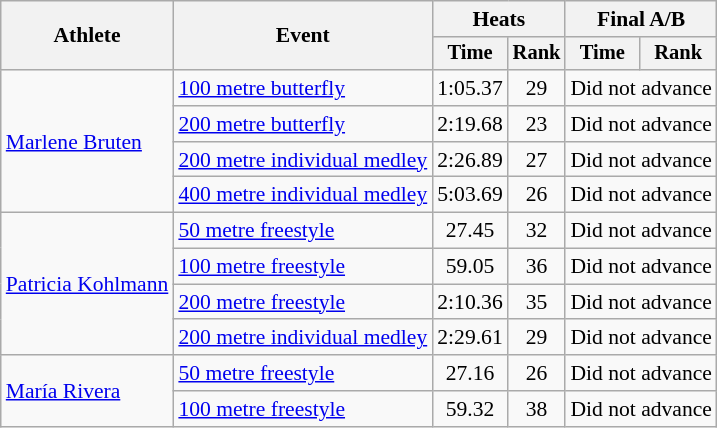<table class="wikitable" style="font-size:90%">
<tr>
<th rowspan="2">Athlete</th>
<th rowspan="2">Event</th>
<th colspan=2>Heats</th>
<th colspan=2>Final A/B</th>
</tr>
<tr style="font-size:95%">
<th>Time</th>
<th>Rank</th>
<th>Time</th>
<th>Rank</th>
</tr>
<tr align=center>
<td align=left rowspan=4><a href='#'>Marlene Bruten</a></td>
<td align=left><a href='#'>100 metre butterfly</a></td>
<td>1:05.37</td>
<td>29</td>
<td colspan=2>Did not advance</td>
</tr>
<tr align=center>
<td align=left><a href='#'>200 metre butterfly</a></td>
<td>2:19.68</td>
<td>23</td>
<td colspan=2>Did not advance</td>
</tr>
<tr align=center>
<td align=left><a href='#'>200 metre individual medley</a></td>
<td>2:26.89</td>
<td>27</td>
<td colspan=2>Did not advance</td>
</tr>
<tr align=center>
<td align=left><a href='#'>400 metre individual medley</a></td>
<td>5:03.69</td>
<td>26</td>
<td colspan=2>Did not advance</td>
</tr>
<tr align=center>
<td align=left rowspan=4><a href='#'>Patricia Kohlmann</a></td>
<td align=left><a href='#'>50 metre freestyle</a></td>
<td>27.45</td>
<td>32</td>
<td colspan=2>Did not advance</td>
</tr>
<tr align=center>
<td align=left><a href='#'>100 metre freestyle</a></td>
<td>59.05</td>
<td>36</td>
<td colspan=2>Did not advance</td>
</tr>
<tr align=center>
<td align=left><a href='#'>200 metre freestyle</a></td>
<td>2:10.36</td>
<td>35</td>
<td colspan=2>Did not advance</td>
</tr>
<tr align=center>
<td align=left><a href='#'>200 metre individual medley</a></td>
<td>2:29.61</td>
<td>29</td>
<td colspan=2>Did not advance</td>
</tr>
<tr align=center>
<td align=left rowspan=2><a href='#'>María Rivera</a></td>
<td align=left><a href='#'>50 metre freestyle</a></td>
<td>27.16</td>
<td>26</td>
<td colspan=2>Did not advance</td>
</tr>
<tr align=center>
<td align=left><a href='#'>100 metre freestyle</a></td>
<td>59.32</td>
<td>38</td>
<td colspan=2>Did not advance</td>
</tr>
</table>
